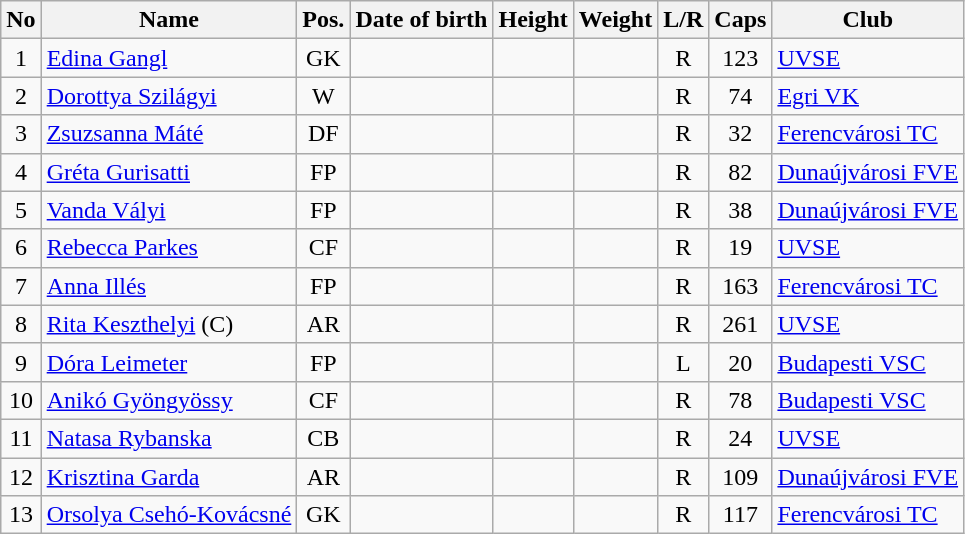<table class="wikitable sortable" text-align:center;">
<tr>
<th>No</th>
<th>Name</th>
<th>Pos.</th>
<th>Date of birth</th>
<th>Height</th>
<th>Weight</th>
<th>L/R</th>
<th>Caps</th>
<th>Club</th>
</tr>
<tr>
<td style="text-align:center;">1</td>
<td style="text-align:left;"><a href='#'>Edina Gangl</a></td>
<td style="text-align:center;">GK</td>
<td style="text-align:left;"></td>
<td></td>
<td></td>
<td style="text-align:center;">R</td>
<td style="text-align:center;">123</td>
<td style="text-align:left;"> <a href='#'>UVSE</a></td>
</tr>
<tr>
<td style="text-align:center;">2</td>
<td style="text-align:left;"><a href='#'>Dorottya Szilágyi</a></td>
<td style="text-align:center;">W</td>
<td style="text-align:left;"></td>
<td></td>
<td></td>
<td style="text-align:center;">R</td>
<td style="text-align:center;">74</td>
<td style="text-align:left;"> <a href='#'>Egri VK</a></td>
</tr>
<tr>
<td style="text-align:center;">3</td>
<td style="text-align:left;"><a href='#'>Zsuzsanna Máté</a></td>
<td style="text-align:center;">DF</td>
<td style="text-align:left;"></td>
<td></td>
<td></td>
<td style="text-align:center;">R</td>
<td style="text-align:center;">32</td>
<td style="text-align:left;"> <a href='#'>Ferencvárosi TC</a></td>
</tr>
<tr>
<td style="text-align:center;">4</td>
<td style="text-align:left;"><a href='#'>Gréta Gurisatti</a></td>
<td style="text-align:center;">FP</td>
<td style="text-align:left;"></td>
<td></td>
<td></td>
<td style="text-align:center;">R</td>
<td style="text-align:center;">82</td>
<td style="text-align:left;"> <a href='#'>Dunaújvárosi FVE</a></td>
</tr>
<tr>
<td style="text-align:center;">5</td>
<td style="text-align:left;"><a href='#'>Vanda Vályi</a></td>
<td style="text-align:center;">FP</td>
<td style="text-align:left;"></td>
<td></td>
<td></td>
<td style="text-align:center;">R</td>
<td style="text-align:center;">38</td>
<td style="text-align:left;"> <a href='#'>Dunaújvárosi FVE</a></td>
</tr>
<tr>
<td style="text-align:center;">6</td>
<td style="text-align:left;"><a href='#'>Rebecca Parkes</a></td>
<td style="text-align:center;">CF</td>
<td style="text-align:left;"></td>
<td></td>
<td></td>
<td style="text-align:center;">R</td>
<td style="text-align:center;">19</td>
<td style="text-align:left;"> <a href='#'>UVSE</a></td>
</tr>
<tr>
<td style="text-align:center;">7</td>
<td style="text-align:left;"><a href='#'>Anna Illés</a></td>
<td style="text-align:center;">FP</td>
<td style="text-align:left;"></td>
<td></td>
<td></td>
<td style="text-align:center;">R</td>
<td style="text-align:center;">163</td>
<td style="text-align:left;"> <a href='#'>Ferencvárosi TC</a></td>
</tr>
<tr>
<td style="text-align:center;">8</td>
<td style="text-align:left;"><a href='#'>Rita Keszthelyi</a> (C)</td>
<td style="text-align:center;">AR</td>
<td style="text-align:left;"></td>
<td></td>
<td></td>
<td style="text-align:center;">R</td>
<td style="text-align:center;">261</td>
<td style="text-align:left;"> <a href='#'>UVSE</a></td>
</tr>
<tr>
<td style="text-align:center;">9</td>
<td style="text-align:left;"><a href='#'>Dóra Leimeter</a></td>
<td style="text-align:center;">FP</td>
<td style="text-align:left;"></td>
<td></td>
<td></td>
<td style="text-align:center;">L</td>
<td style="text-align:center;">20</td>
<td style="text-align:left;"> <a href='#'>Budapesti VSC</a></td>
</tr>
<tr>
<td style="text-align:center;">10</td>
<td style="text-align:left;"><a href='#'>Anikó Gyöngyössy</a></td>
<td style="text-align:center;">CF</td>
<td style="text-align:left;"></td>
<td></td>
<td></td>
<td style="text-align:center;">R</td>
<td style="text-align:center;">78</td>
<td style="text-align:left;"> <a href='#'>Budapesti VSC</a></td>
</tr>
<tr>
<td style="text-align:center;">11</td>
<td style="text-align:left;"><a href='#'>Natasa Rybanska</a></td>
<td style="text-align:center;">CB</td>
<td style="text-align:left;"></td>
<td></td>
<td></td>
<td style="text-align:center;">R</td>
<td style="text-align:center;">24</td>
<td style="text-align:left;"> <a href='#'>UVSE</a></td>
</tr>
<tr>
<td style="text-align:center;">12</td>
<td style="text-align:left;"><a href='#'>Krisztina Garda</a></td>
<td style="text-align:center;">AR</td>
<td style="text-align:left;"></td>
<td></td>
<td></td>
<td style="text-align:center;">R</td>
<td style="text-align:center;">109</td>
<td style="text-align:left;"> <a href='#'>Dunaújvárosi FVE</a></td>
</tr>
<tr>
<td style="text-align:center;">13</td>
<td style="text-align:left;"><a href='#'>Orsolya Csehó-Kovácsné</a></td>
<td style="text-align:center;">GK</td>
<td style="text-align:left;"></td>
<td></td>
<td></td>
<td style="text-align:center;">R</td>
<td style="text-align:center;">117</td>
<td style="text-align:left;"> <a href='#'>Ferencvárosi TC</a></td>
</tr>
</table>
